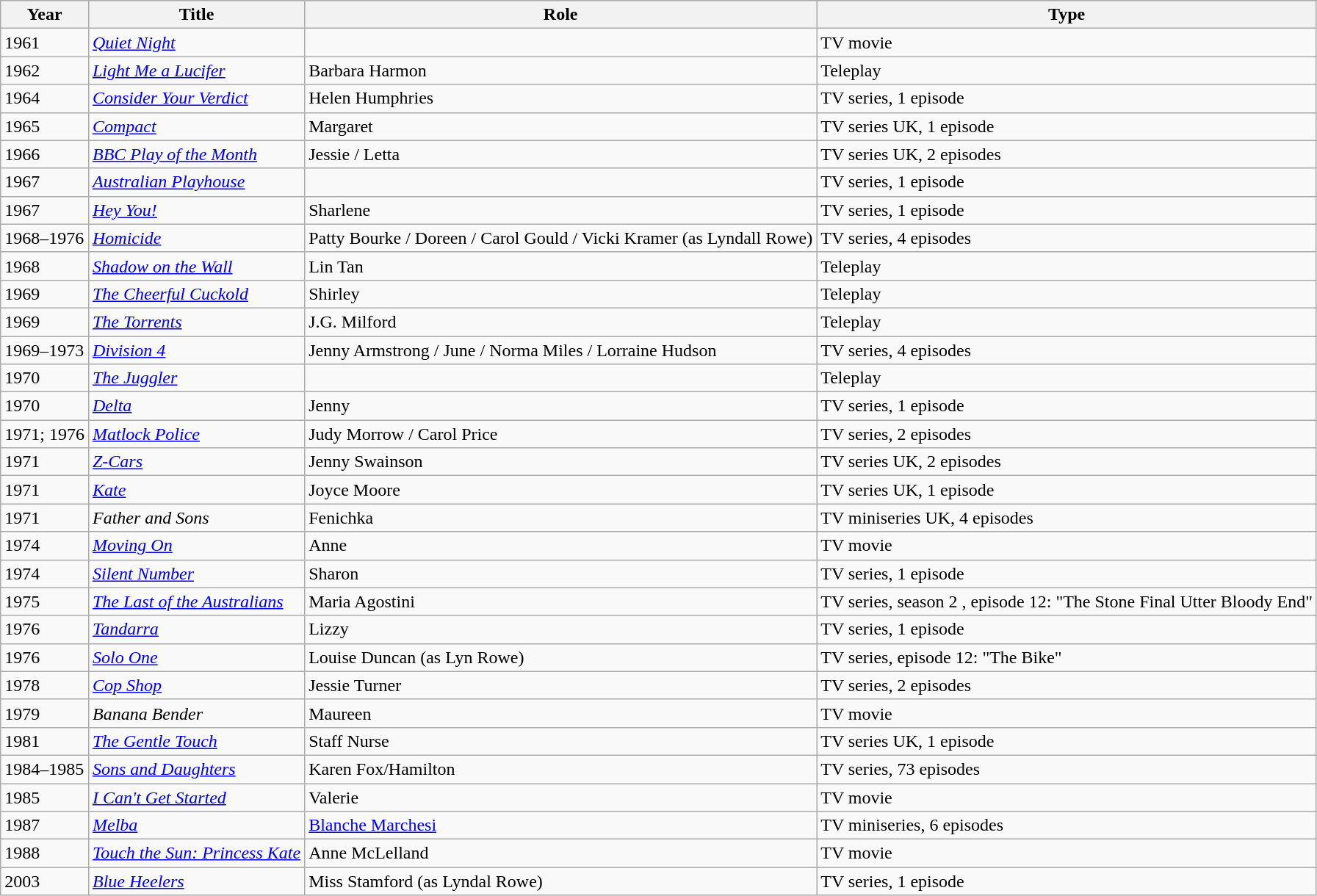<table class="wikitable">
<tr>
<th>Year</th>
<th>Title</th>
<th>Role</th>
<th>Type</th>
</tr>
<tr>
<td>1961</td>
<td><em><a href='#'>Quiet Night</a></em></td>
<td></td>
<td>TV movie</td>
</tr>
<tr>
<td>1962</td>
<td><em><a href='#'>Light Me a Lucifer</a></em></td>
<td>Barbara Harmon</td>
<td>Teleplay</td>
</tr>
<tr>
<td>1964</td>
<td><em><a href='#'>Consider Your Verdict</a></em></td>
<td>Helen Humphries</td>
<td>TV series, 1 episode</td>
</tr>
<tr>
<td>1965</td>
<td><em><a href='#'>Compact</a></em></td>
<td>Margaret</td>
<td>TV series UK, 1 episode</td>
</tr>
<tr>
<td>1966</td>
<td><em><a href='#'>BBC Play of the Month</a></em></td>
<td>Jessie / Letta</td>
<td>TV series UK, 2 episodes</td>
</tr>
<tr>
<td>1967</td>
<td><em><a href='#'>Australian Playhouse</a></em></td>
<td></td>
<td>TV series, 1 episode</td>
</tr>
<tr>
<td>1967</td>
<td><em><a href='#'>Hey You!</a></em></td>
<td>Sharlene</td>
<td>TV series, 1 episode</td>
</tr>
<tr>
<td>1968–1976</td>
<td><em><a href='#'>Homicide</a></em></td>
<td>Patty Bourke / Doreen / Carol Gould / Vicki Kramer (as Lyndall Rowe)</td>
<td>TV series, 4 episodes</td>
</tr>
<tr>
<td>1968</td>
<td><em><a href='#'>Shadow on the Wall</a></em></td>
<td>Lin Tan</td>
<td>Teleplay</td>
</tr>
<tr>
<td>1969</td>
<td><em><a href='#'>The Cheerful Cuckold</a></em></td>
<td>Shirley</td>
<td>Teleplay</td>
</tr>
<tr>
<td>1969</td>
<td><em><a href='#'>The Torrents</a></em></td>
<td>J.G. Milford</td>
<td>Teleplay</td>
</tr>
<tr>
<td>1969–1973</td>
<td><em><a href='#'>Division 4</a></em></td>
<td>Jenny Armstrong / June / Norma Miles / Lorraine Hudson</td>
<td>TV series, 4 episodes</td>
</tr>
<tr>
<td>1970</td>
<td><em><a href='#'>The Juggler</a></em></td>
<td></td>
<td>Teleplay</td>
</tr>
<tr>
<td>1970</td>
<td><em><a href='#'>Delta</a></em></td>
<td>Jenny</td>
<td>TV series, 1 episode</td>
</tr>
<tr>
<td>1971; 1976</td>
<td><em><a href='#'>Matlock Police</a></em></td>
<td>Judy Morrow / Carol Price</td>
<td>TV series, 2 episodes</td>
</tr>
<tr>
<td>1971</td>
<td><em><a href='#'>Z-Cars</a></em></td>
<td>Jenny Swainson</td>
<td>TV series UK, 2 episodes</td>
</tr>
<tr>
<td>1971</td>
<td><em><a href='#'>Kate</a></em></td>
<td>Joyce Moore</td>
<td>TV series UK, 1 episode</td>
</tr>
<tr>
<td>1971</td>
<td><em>Father and Sons</em></td>
<td>Fenichka</td>
<td>TV miniseries UK, 4 episodes</td>
</tr>
<tr>
<td>1974</td>
<td><em><a href='#'>Moving On</a></em></td>
<td>Anne</td>
<td>TV movie</td>
</tr>
<tr>
<td>1974</td>
<td><em><a href='#'>Silent Number</a></em></td>
<td>Sharon</td>
<td>TV series, 1 episode</td>
</tr>
<tr>
<td>1975</td>
<td><em><a href='#'>The Last of the Australians</a></em></td>
<td>Maria Agostini</td>
<td>TV series, season 2 , episode 12: "The Stone Final Utter Bloody End"</td>
</tr>
<tr>
<td>1976</td>
<td><em><a href='#'>Tandarra</a></em></td>
<td>Lizzy</td>
<td>TV series, 1 episode</td>
</tr>
<tr>
<td>1976</td>
<td><em><a href='#'>Solo One</a></em></td>
<td>Louise Duncan (as Lyn Rowe)</td>
<td>TV series, episode 12: "The Bike"</td>
</tr>
<tr>
<td>1978</td>
<td><em><a href='#'>Cop Shop</a></em></td>
<td>Jessie Turner</td>
<td>TV series, 2 episodes</td>
</tr>
<tr>
<td>1979</td>
<td><em>Banana Bender</em></td>
<td>Maureen</td>
<td>TV movie</td>
</tr>
<tr>
<td>1981</td>
<td><em><a href='#'>The Gentle Touch</a></em></td>
<td>Staff Nurse</td>
<td>TV series UK, 1 episode</td>
</tr>
<tr>
<td>1984–1985</td>
<td><em><a href='#'>Sons and Daughters</a></em></td>
<td>Karen Fox/Hamilton</td>
<td>TV series, 73 episodes</td>
</tr>
<tr>
<td>1985</td>
<td><em><a href='#'>I Can't Get Started</a></em></td>
<td>Valerie</td>
<td>TV movie</td>
</tr>
<tr>
<td>1987</td>
<td><em><a href='#'>Melba</a></em></td>
<td><a href='#'>Blanche Marchesi</a></td>
<td>TV miniseries, 6 episodes</td>
</tr>
<tr>
<td>1988</td>
<td><em><a href='#'>Touch the Sun: Princess Kate</a></em></td>
<td>Anne McLelland</td>
<td>TV movie</td>
</tr>
<tr>
<td>2003</td>
<td><em><a href='#'>Blue Heelers</a></em></td>
<td>Miss Stamford (as Lyndal Rowe)</td>
<td>TV series, 1 episode</td>
</tr>
</table>
